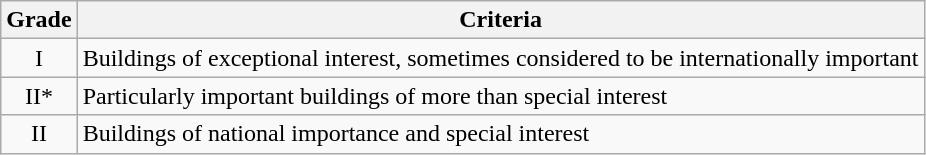<table class="wikitable">
<tr>
<th>Grade</th>
<th>Criteria</th>
</tr>
<tr>
<td align="center" >I</td>
<td>Buildings of exceptional interest, sometimes considered to be internationally important</td>
</tr>
<tr>
<td align="center" >II*</td>
<td>Particularly important buildings of more than special interest</td>
</tr>
<tr>
<td align="center" >II</td>
<td>Buildings of national importance and special interest</td>
</tr>
</table>
